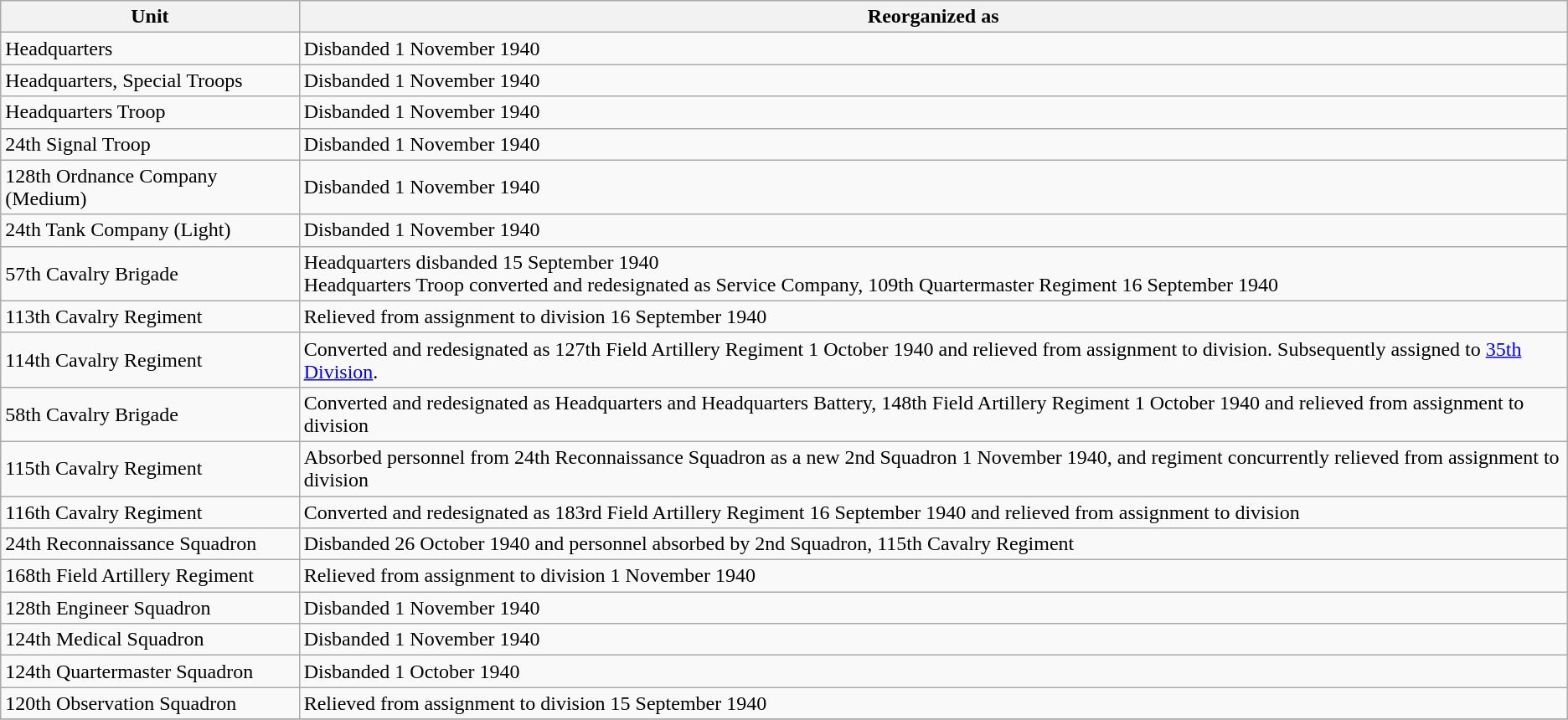<table class="wikitable">
<tr>
<th>Unit</th>
<th>Reorganized as</th>
</tr>
<tr>
<td>Headquarters</td>
<td>Disbanded 1 November 1940</td>
</tr>
<tr>
<td>Headquarters, Special Troops</td>
<td>Disbanded 1 November 1940</td>
</tr>
<tr>
<td>Headquarters Troop</td>
<td>Disbanded 1 November 1940</td>
</tr>
<tr>
<td>24th Signal Troop</td>
<td>Disbanded 1 November 1940</td>
</tr>
<tr>
<td>128th Ordnance Company (Medium)</td>
<td>Disbanded 1 November 1940</td>
</tr>
<tr>
<td>24th Tank Company (Light)</td>
<td>Disbanded 1 November 1940</td>
</tr>
<tr>
<td>57th Cavalry Brigade</td>
<td>Headquarters disbanded 15 September 1940 <br> Headquarters Troop converted and redesignated as Service Company, 109th Quartermaster Regiment 16 September 1940</td>
</tr>
<tr>
<td>113th Cavalry Regiment</td>
<td>Relieved from assignment to division 16 September 1940</td>
</tr>
<tr>
<td>114th Cavalry Regiment</td>
<td>Converted and redesignated as 127th Field Artillery Regiment 1 October 1940 and relieved from assignment to division. Subsequently assigned to <a href='#'>35th Division</a>.</td>
</tr>
<tr>
<td>58th Cavalry Brigade</td>
<td>Converted and redesignated as Headquarters and Headquarters Battery, 148th Field Artillery Regiment 1 October 1940 and relieved from assignment to division</td>
</tr>
<tr>
<td>115th Cavalry Regiment</td>
<td>Absorbed personnel from 24th Reconnaissance Squadron as a new 2nd Squadron 1 November 1940, and regiment concurrently relieved from assignment to division</td>
</tr>
<tr>
<td>116th Cavalry Regiment</td>
<td>Converted and redesignated as 183rd Field Artillery Regiment 16 September 1940 and relieved from assignment to division</td>
</tr>
<tr>
<td>24th Reconnaissance Squadron</td>
<td>Disbanded 26 October 1940 and personnel absorbed by 2nd Squadron, 115th Cavalry Regiment</td>
</tr>
<tr>
<td>168th Field Artillery Regiment</td>
<td>Relieved from assignment to division 1 November 1940</td>
</tr>
<tr>
<td>128th Engineer Squadron</td>
<td>Disbanded 1 November 1940</td>
</tr>
<tr>
<td>124th Medical Squadron</td>
<td>Disbanded 1 November 1940</td>
</tr>
<tr>
<td>124th Quartermaster Squadron</td>
<td>Disbanded 1 October 1940</td>
</tr>
<tr>
<td>120th Observation Squadron</td>
<td>Relieved from assignment to division 15 September 1940</td>
</tr>
<tr>
</tr>
</table>
